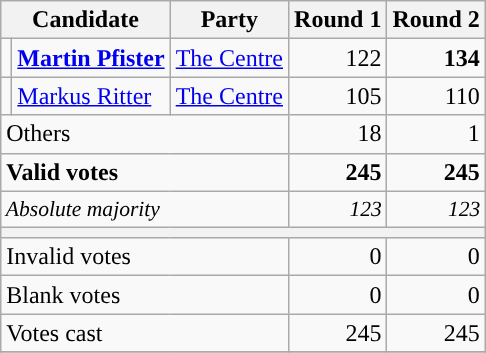<table class="wikitable" style="text-align:right;">
<tr>
<th colspan=2>Candidate</th>
<th>Party</th>
<th>Round 1</th>
<th>Round 2</th>
</tr>
<tr>
<td style="background-color:"></td>
<td style="text-align:left;"><strong><a href='#'>Martin Pfister</a></strong></td>
<td style="text-align:left;"><a href='#'>The Centre</a></td>
<td>122</td>
<td><strong>134</strong></td>
</tr>
<tr>
<td style="background-color:"></td>
<td style="text-align:left;"><a href='#'>Markus Ritter</a></td>
<td style="text-align:left;"><a href='#'>The Centre</a></td>
<td>105</td>
<td>110</td>
</tr>
<tr>
<td colspan=3 style="text-align:left;">Others</td>
<td>18</td>
<td>1</td>
</tr>
<tr style="font-weight:bold;">
<td colspan=3 style="text-align:left;">Valid votes</td>
<td>245</td>
<td>245</td>
</tr>
<tr style="font-style:italic; font-size:90%;">
<td colspan=3 style="text-align:left;">Absolute majority</td>
<td>123</td>
<td>123</td>
</tr>
<tr>
<th colspan=10></th>
</tr>
<tr>
<td colspan=3 style="text-align:left;">Invalid votes</td>
<td>0</td>
<td>0</td>
</tr>
<tr>
<td colspan=3 style="text-align:left;">Blank votes</td>
<td>0</td>
<td>0</td>
</tr>
<tr>
<td colspan=3 style="text-align:left;">Votes cast</td>
<td>245</td>
<td>245</td>
</tr>
<tr>
</tr>
</table>
